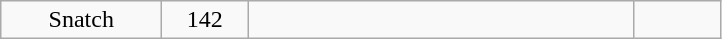<table class = "wikitable" style="text-align:center;">
<tr>
<td width=100>Snatch</td>
<td width=50>142</td>
<td width=250 align=left></td>
<td width=50></td>
</tr>
</table>
